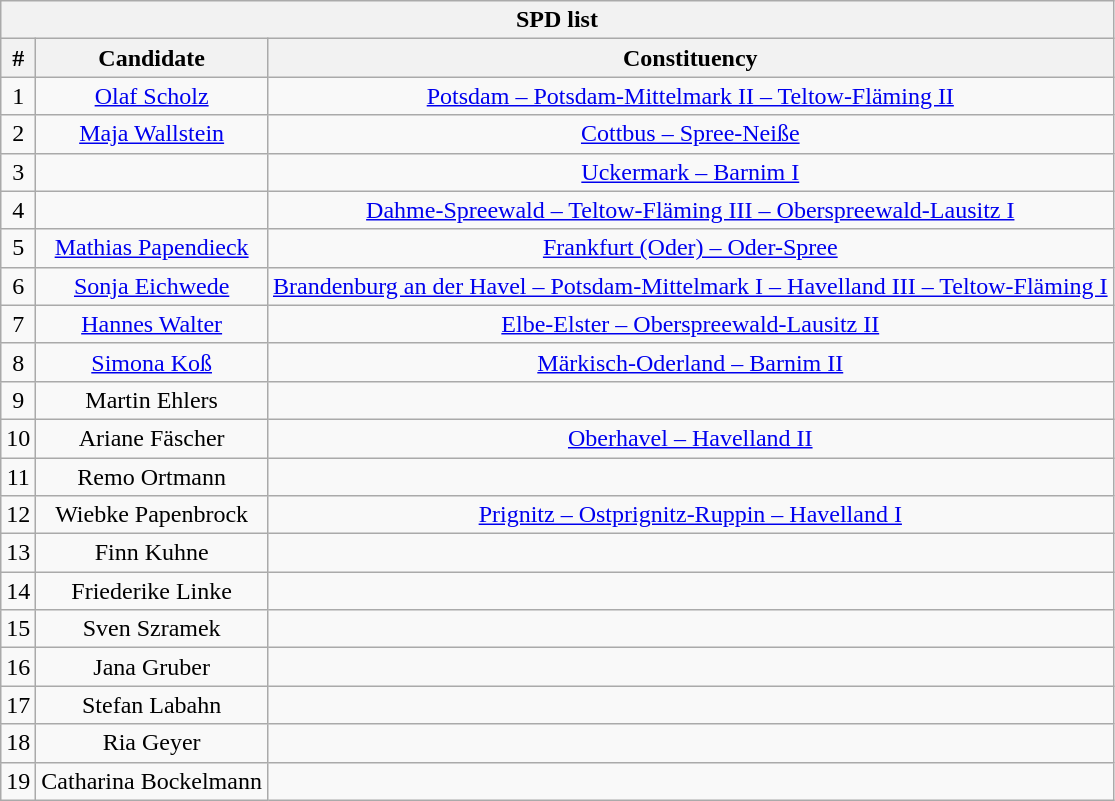<table class="wikitable mw-collapsible mw-collapsed" style="text-align:center">
<tr>
<th colspan=3>SPD list</th>
</tr>
<tr>
<th>#</th>
<th>Candidate</th>
<th>Constituency</th>
</tr>
<tr>
<td>1</td>
<td><a href='#'>Olaf Scholz</a></td>
<td><a href='#'>Potsdam – Potsdam-Mittelmark II – Teltow-Fläming II</a></td>
</tr>
<tr>
<td>2</td>
<td><a href='#'>Maja Wallstein</a></td>
<td><a href='#'>Cottbus – Spree-Neiße</a></td>
</tr>
<tr>
<td>3</td>
<td></td>
<td><a href='#'>Uckermark – Barnim I</a></td>
</tr>
<tr>
<td>4</td>
<td></td>
<td><a href='#'>Dahme-Spreewald – Teltow-Fläming III – Oberspreewald-Lausitz I</a></td>
</tr>
<tr>
<td>5</td>
<td><a href='#'>Mathias Papendieck</a></td>
<td><a href='#'>Frankfurt (Oder) – Oder-Spree</a></td>
</tr>
<tr>
<td>6</td>
<td><a href='#'>Sonja Eichwede</a></td>
<td><a href='#'>Brandenburg an der Havel – Potsdam-Mittelmark I – Havelland III – Teltow-Fläming I</a></td>
</tr>
<tr>
<td>7</td>
<td><a href='#'>Hannes Walter</a></td>
<td><a href='#'>Elbe-Elster – Oberspreewald-Lausitz II</a></td>
</tr>
<tr>
<td>8</td>
<td><a href='#'>Simona Koß</a></td>
<td><a href='#'>Märkisch-Oderland – Barnim II</a></td>
</tr>
<tr>
<td>9</td>
<td>Martin Ehlers</td>
<td></td>
</tr>
<tr>
<td>10</td>
<td>Ariane Fäscher</td>
<td><a href='#'>Oberhavel – Havelland II</a></td>
</tr>
<tr>
<td>11</td>
<td>Remo Ortmann</td>
<td></td>
</tr>
<tr>
<td>12</td>
<td>Wiebke Papenbrock</td>
<td><a href='#'>Prignitz – Ostprignitz-Ruppin – Havelland I</a></td>
</tr>
<tr>
<td>13</td>
<td>Finn Kuhne</td>
<td></td>
</tr>
<tr>
<td>14</td>
<td>Friederike Linke</td>
<td></td>
</tr>
<tr>
<td>15</td>
<td>Sven Szramek</td>
<td></td>
</tr>
<tr>
<td>16</td>
<td>Jana Gruber</td>
<td></td>
</tr>
<tr>
<td>17</td>
<td>Stefan Labahn</td>
<td></td>
</tr>
<tr>
<td>18</td>
<td>Ria Geyer</td>
<td></td>
</tr>
<tr>
<td>19</td>
<td>Catharina Bockelmann</td>
<td></td>
</tr>
</table>
